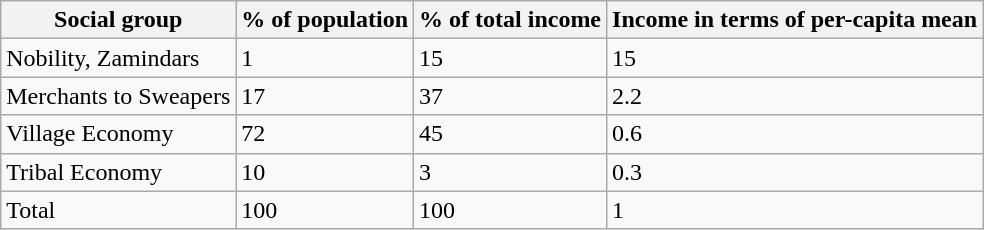<table class="wikitable">
<tr>
<th>Social group</th>
<th>% of population</th>
<th>% of total income</th>
<th>Income in terms of per-capita mean</th>
</tr>
<tr>
<td>Nobility, Zamindars</td>
<td>1</td>
<td>15</td>
<td>15</td>
</tr>
<tr>
<td>Merchants to Sweapers</td>
<td>17</td>
<td>37</td>
<td>2.2</td>
</tr>
<tr>
<td>Village Economy</td>
<td>72</td>
<td>45</td>
<td>0.6</td>
</tr>
<tr>
<td>Tribal Economy</td>
<td>10</td>
<td>3</td>
<td>0.3</td>
</tr>
<tr>
<td>Total</td>
<td>100</td>
<td>100</td>
<td>1</td>
</tr>
</table>
